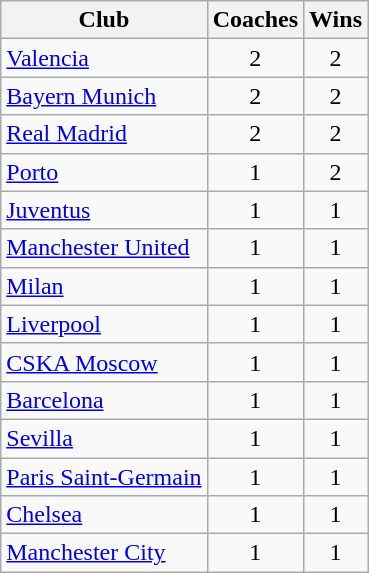<table class="wikitable">
<tr>
<th>Club</th>
<th>Coaches</th>
<th>Wins</th>
</tr>
<tr>
<td> <a href='#'>Valencia</a></td>
<td align=center>2</td>
<td align=center>2</td>
</tr>
<tr>
<td> <a href='#'>Bayern Munich</a></td>
<td align=center>2</td>
<td align=center>2</td>
</tr>
<tr>
<td> <a href='#'>Real Madrid</a></td>
<td align=center>2</td>
<td align=center>2</td>
</tr>
<tr>
<td> <a href='#'>Porto</a></td>
<td align=center>1</td>
<td align=center>2</td>
</tr>
<tr>
<td> <a href='#'>Juventus</a></td>
<td align=center>1</td>
<td align=center>1</td>
</tr>
<tr>
<td> <a href='#'>Manchester United</a></td>
<td align=center>1</td>
<td align=center>1</td>
</tr>
<tr>
<td> <a href='#'>Milan</a></td>
<td align=center>1</td>
<td align=center>1</td>
</tr>
<tr>
<td> <a href='#'>Liverpool</a></td>
<td align=center>1</td>
<td align=center>1</td>
</tr>
<tr>
<td> <a href='#'>CSKA Moscow</a></td>
<td align=center>1</td>
<td align=center>1</td>
</tr>
<tr>
<td> <a href='#'>Barcelona</a></td>
<td align=center>1</td>
<td align=center>1</td>
</tr>
<tr>
<td> <a href='#'>Sevilla</a></td>
<td align=center>1</td>
<td align=center>1</td>
</tr>
<tr>
<td> <a href='#'>Paris Saint-Germain</a></td>
<td align=center>1</td>
<td align=center>1</td>
</tr>
<tr>
<td> <a href='#'>Chelsea</a></td>
<td align=center>1</td>
<td align=center>1</td>
</tr>
<tr>
<td> <a href='#'>Manchester City</a></td>
<td align=center>1</td>
<td align=center>1</td>
</tr>
</table>
